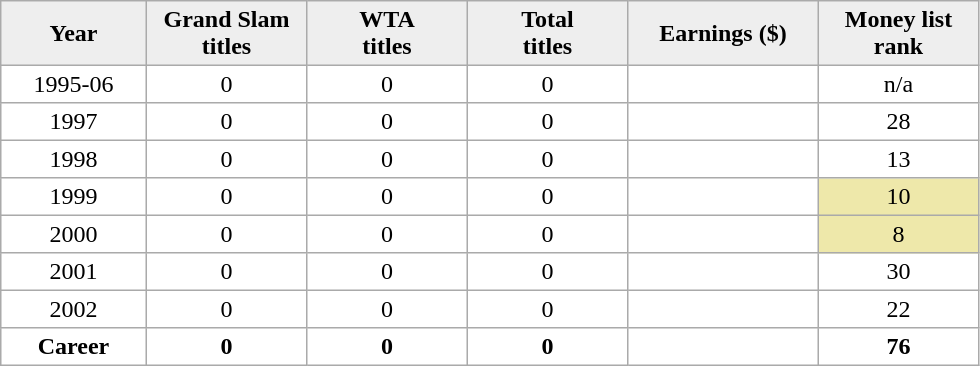<table cellpadding=3 cellspacing=0 border=1 style=border:#aaa;solid:1px;border-collapse:collapse;text-align:center;>
<tr style=background:#eee;font-weight:bold>
<td width="90">Year</td>
<td width="100">Grand Slam <br>titles</td>
<td width="100">WTA <br>titles</td>
<td width="100">Total <br>titles</td>
<td width="120">Earnings ($)</td>
<td width="100">Money list rank</td>
</tr>
<tr>
<td align="center">1995-06</td>
<td align="center">0</td>
<td align="center">0</td>
<td align="center">0</td>
<td align="right"></td>
<td align="center">n/a</td>
</tr>
<tr>
<td align="center">1997</td>
<td align="center">0</td>
<td align="center">0</td>
<td align="center">0</td>
<td align="right"></td>
<td align="center">28</td>
</tr>
<tr>
<td align="center">1998</td>
<td align="center">0</td>
<td align="center">0</td>
<td align="center">0</td>
<td align="right"></td>
<td align="center">13</td>
</tr>
<tr>
<td align="center">1999</td>
<td align="center">0</td>
<td align="center">0</td>
<td align="center">0</td>
<td align="right"></td>
<td align="center" style="background:#eee8aa;">10</td>
</tr>
<tr>
<td align="center">2000</td>
<td align="center">0</td>
<td align="center">0</td>
<td align="center">0</td>
<td align="right"></td>
<td align="center" style="background:#eee8aa;">8</td>
</tr>
<tr>
<td align="center">2001</td>
<td align="center">0</td>
<td align="center">0</td>
<td align="center">0</td>
<td align="right"></td>
<td align="center">30</td>
</tr>
<tr>
<td align="center">2002</td>
<td align="center">0</td>
<td align="center">0</td>
<td align="center">0</td>
<td align="right"></td>
<td align="center">22</td>
</tr>
<tr>
<th align="center">Career</th>
<th align="center">0</th>
<th align="center">0</th>
<th align="center">0</th>
<th align="right"></th>
<th align="center">76</th>
</tr>
</table>
